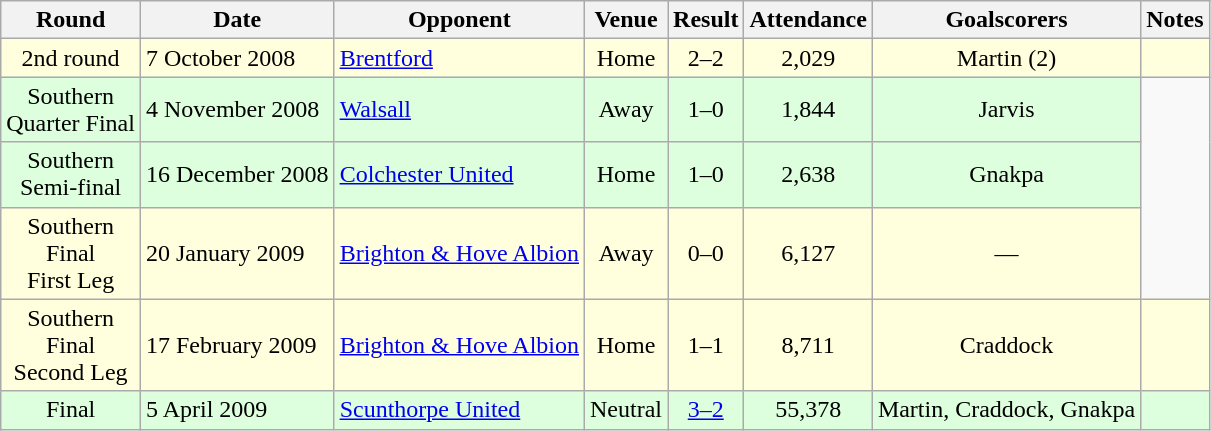<table Class="wikitable">
<tr>
<th>Round</th>
<th>Date</th>
<th>Opponent</th>
<th>Venue</th>
<th>Result</th>
<th>Attendance</th>
<th>Goalscorers</th>
<th>Notes</th>
</tr>
<tr style="background:#ffd;">
<td style="text-align:center;">2nd round</td>
<td>7 October 2008</td>
<td><a href='#'>Brentford</a></td>
<td style="text-align:center;">Home</td>
<td style="text-align:center;">2–2</td>
<td style="text-align:center;">2,029</td>
<td style="text-align:center;">Martin (2)</td>
<td style="text-align:center;"></td>
</tr>
<tr style="background:#dfd;">
<td style="text-align:center;">Southern<br>Quarter Final</td>
<td>4 November 2008</td>
<td><a href='#'>Walsall</a></td>
<td style="text-align:center;">Away</td>
<td style="text-align:center;">1–0</td>
<td style="text-align:center;">1,844</td>
<td style="text-align:center;">Jarvis</td>
</tr>
<tr style="background:#dfd;">
<td style="text-align:center;">Southern<br>Semi-final</td>
<td>16 December 2008</td>
<td><a href='#'>Colchester United</a></td>
<td style="text-align:center;">Home</td>
<td style="text-align:center;">1–0</td>
<td style="text-align:center;">2,638</td>
<td style="text-align:center;">Gnakpa</td>
</tr>
<tr style="background:#ffd;">
<td style="text-align:center;">Southern<br>Final<br>First Leg</td>
<td>20 January 2009</td>
<td><a href='#'>Brighton & Hove Albion</a></td>
<td style="text-align:center;">Away</td>
<td style="text-align:center;">0–0</td>
<td style="text-align:center;">6,127</td>
<td style="text-align:center;">—</td>
</tr>
<tr style="background:#ffd;">
<td style="text-align:center;">Southern<br>Final<br>Second Leg</td>
<td>17 February 2009</td>
<td><a href='#'>Brighton & Hove Albion</a></td>
<td style="text-align:center;">Home</td>
<td style="text-align:center;">1–1</td>
<td style="text-align:center;">8,711</td>
<td style="text-align:center;">Craddock</td>
<td style="text-align:center;"></td>
</tr>
<tr style="background:#dfd;">
<td style="text-align:center;">Final</td>
<td>5 April 2009</td>
<td><a href='#'>Scunthorpe United</a></td>
<td style="text-align:center;">Neutral</td>
<td style="text-align:center;"><a href='#'>3–2</a></td>
<td style="text-align:center;">55,378</td>
<td style="text-align:center;">Martin, Craddock, Gnakpa</td>
<td style="text-align:center;"></td>
</tr>
</table>
